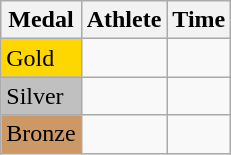<table class="wikitable">
<tr>
<th>Medal</th>
<th>Athlete</th>
<th>Time</th>
</tr>
<tr>
<td bgcolor="gold">Gold</td>
<td></td>
<td></td>
</tr>
<tr>
<td bgcolor="silver">Silver</td>
<td></td>
<td></td>
</tr>
<tr>
<td bgcolor="CC9966">Bronze</td>
<td></td>
<td></td>
</tr>
</table>
